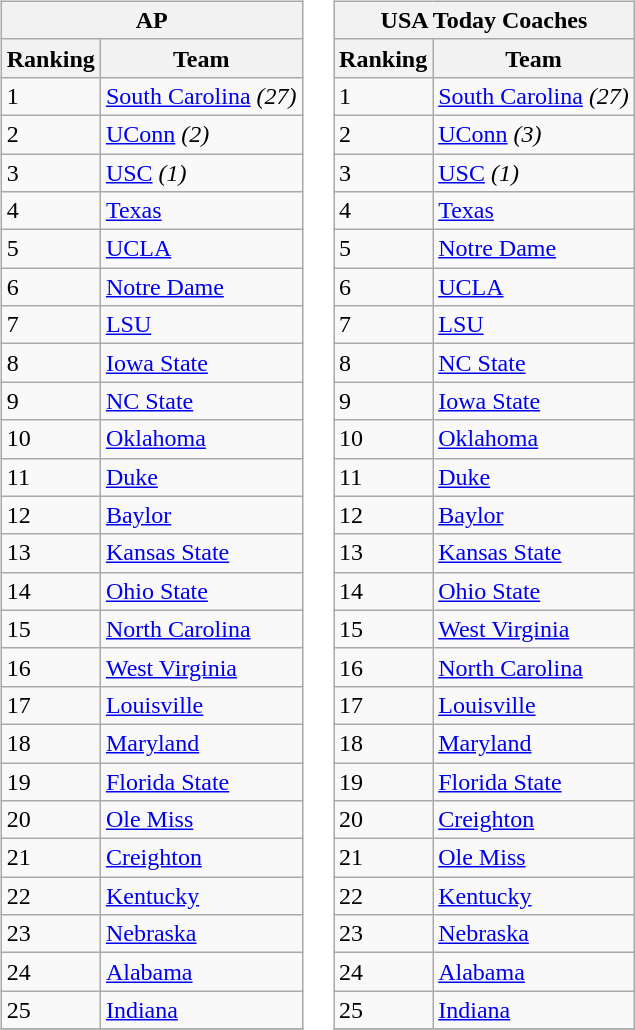<table>
<tr>
<td><br><table class="wikitable style="text-align:center;">
<tr>
<th colspan="2">AP</th>
</tr>
<tr>
<th>Ranking</th>
<th>Team</th>
</tr>
<tr>
<td>1</td>
<td><a href='#'>South Carolina</a> <em>(27)</em></td>
</tr>
<tr>
<td>2</td>
<td><a href='#'>UConn</a> <em>(2)</em></td>
</tr>
<tr>
<td>3</td>
<td><a href='#'>USC</a> <em>(1)</em></td>
</tr>
<tr>
<td>4</td>
<td><a href='#'>Texas</a></td>
</tr>
<tr>
<td>5</td>
<td><a href='#'>UCLA</a></td>
</tr>
<tr>
<td>6</td>
<td><a href='#'>Notre Dame</a></td>
</tr>
<tr>
<td>7</td>
<td><a href='#'>LSU</a></td>
</tr>
<tr>
<td>8</td>
<td><a href='#'>Iowa State</a></td>
</tr>
<tr>
<td>9</td>
<td><a href='#'>NC State</a></td>
</tr>
<tr>
<td>10</td>
<td><a href='#'>Oklahoma</a></td>
</tr>
<tr>
<td>11</td>
<td><a href='#'>Duke</a></td>
</tr>
<tr>
<td>12</td>
<td><a href='#'>Baylor</a></td>
</tr>
<tr>
<td>13</td>
<td><a href='#'>Kansas State</a></td>
</tr>
<tr>
<td>14</td>
<td><a href='#'>Ohio State</a></td>
</tr>
<tr>
<td>15</td>
<td><a href='#'>North Carolina</a></td>
</tr>
<tr>
<td>16</td>
<td><a href='#'>West Virginia</a></td>
</tr>
<tr>
<td>17</td>
<td><a href='#'>Louisville</a></td>
</tr>
<tr>
<td>18</td>
<td><a href='#'>Maryland</a></td>
</tr>
<tr>
<td>19</td>
<td><a href='#'>Florida State</a></td>
</tr>
<tr>
<td>20</td>
<td><a href='#'>Ole Miss</a></td>
</tr>
<tr>
<td>21</td>
<td><a href='#'>Creighton</a></td>
</tr>
<tr>
<td>22</td>
<td><a href='#'>Kentucky</a></td>
</tr>
<tr>
<td>23</td>
<td><a href='#'>Nebraska</a></td>
</tr>
<tr>
<td>24</td>
<td><a href='#'>Alabama</a></td>
</tr>
<tr>
<td>25</td>
<td><a href='#'>Indiana</a></td>
</tr>
<tr>
</tr>
</table>
</td>
<td><br><table class="wikitable" style="text-align:left">
<tr>
<th colspan="2">USA Today Coaches</th>
</tr>
<tr>
<th>Ranking</th>
<th>Team</th>
</tr>
<tr>
<td>1</td>
<td><a href='#'>South Carolina</a> <em>(27)</em></td>
</tr>
<tr>
<td>2</td>
<td><a href='#'>UConn</a> <em>(3)</em></td>
</tr>
<tr>
<td>3</td>
<td><a href='#'>USC</a> <em>(1)</em></td>
</tr>
<tr>
<td>4</td>
<td><a href='#'>Texas</a></td>
</tr>
<tr>
<td>5</td>
<td><a href='#'>Notre Dame</a></td>
</tr>
<tr>
<td>6</td>
<td><a href='#'>UCLA</a></td>
</tr>
<tr>
<td>7</td>
<td><a href='#'>LSU</a></td>
</tr>
<tr>
<td>8</td>
<td><a href='#'>NC State</a></td>
</tr>
<tr>
<td>9</td>
<td><a href='#'>Iowa State</a></td>
</tr>
<tr>
<td>10</td>
<td><a href='#'>Oklahoma</a></td>
</tr>
<tr>
<td>11</td>
<td><a href='#'>Duke</a></td>
</tr>
<tr>
<td>12</td>
<td><a href='#'>Baylor</a></td>
</tr>
<tr>
<td>13</td>
<td><a href='#'>Kansas State</a></td>
</tr>
<tr>
<td>14</td>
<td><a href='#'>Ohio State</a></td>
</tr>
<tr>
<td>15</td>
<td><a href='#'>West Virginia</a></td>
</tr>
<tr>
<td>16</td>
<td><a href='#'>North Carolina</a></td>
</tr>
<tr>
<td>17</td>
<td><a href='#'>Louisville</a></td>
</tr>
<tr>
<td>18</td>
<td><a href='#'>Maryland</a></td>
</tr>
<tr>
<td>19</td>
<td><a href='#'>Florida State</a></td>
</tr>
<tr>
<td>20</td>
<td><a href='#'>Creighton</a></td>
</tr>
<tr>
<td>21</td>
<td><a href='#'>Ole Miss</a></td>
</tr>
<tr>
<td>22</td>
<td><a href='#'>Kentucky</a></td>
</tr>
<tr>
<td>23</td>
<td><a href='#'>Nebraska</a></td>
</tr>
<tr>
<td>24</td>
<td><a href='#'>Alabama</a></td>
</tr>
<tr>
<td>25</td>
<td><a href='#'>Indiana</a></td>
</tr>
<tr>
</tr>
</table>
</td>
</tr>
</table>
